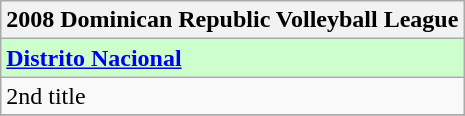<table class="wikitable">
<tr>
<th>2008 Dominican Republic Volleyball League</th>
</tr>
<tr bgcolor=#ccffcc>
<td><strong><a href='#'>Distrito Nacional</a></strong></td>
</tr>
<tr>
<td>2nd title</td>
</tr>
<tr>
</tr>
</table>
